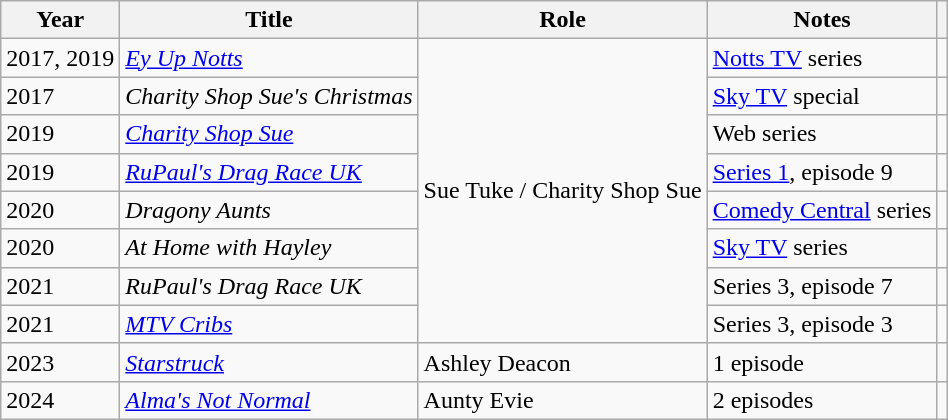<table class="wikitable">
<tr>
<th>Year</th>
<th>Title</th>
<th>Role</th>
<th>Notes</th>
<th></th>
</tr>
<tr>
<td>2017, 2019</td>
<td><em><a href='#'>Ey Up Notts</a></em></td>
<td rowspan="8">Sue Tuke / Charity Shop Sue</td>
<td><a href='#'>Notts TV</a> series</td>
<td align="center"></td>
</tr>
<tr>
<td>2017</td>
<td><em>Charity Shop Sue's Christmas</em></td>
<td><a href='#'>Sky TV</a> special</td>
<td align="center"></td>
</tr>
<tr>
<td>2019</td>
<td><em><a href='#'>Charity Shop Sue</a></em></td>
<td>Web series</td>
<td align="center"></td>
</tr>
<tr>
<td>2019</td>
<td><em><a href='#'>RuPaul's Drag Race UK</a></em></td>
<td><a href='#'>Series 1</a>, episode 9</td>
<td align="center"></td>
</tr>
<tr>
<td>2020</td>
<td><em>Dragony Aunts</em></td>
<td><a href='#'>Comedy Central</a> series</td>
<td align="center"></td>
</tr>
<tr>
<td>2020</td>
<td><em>At Home with Hayley</em></td>
<td><a href='#'>Sky TV</a> series</td>
<td align="center"></td>
</tr>
<tr>
<td>2021</td>
<td><em>RuPaul's Drag Race UK</em></td>
<td>Series 3, episode 7</td>
<td align="center"></td>
</tr>
<tr>
<td>2021</td>
<td><em><a href='#'>MTV Cribs</a></em></td>
<td>Series 3, episode 3</td>
<td align="center"></td>
</tr>
<tr>
<td>2023</td>
<td><em><a href='#'>Starstruck</a></em></td>
<td>Ashley Deacon</td>
<td>1 episode</td>
<td align="center"></td>
</tr>
<tr>
<td>2024</td>
<td><em><a href='#'>Alma's Not Normal</a></em></td>
<td>Aunty Evie</td>
<td>2 episodes</td>
<td></td>
</tr>
</table>
